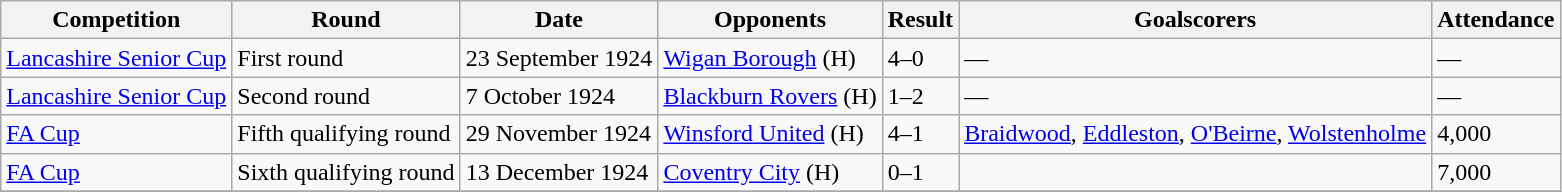<table class="wikitable">
<tr>
<th>Competition</th>
<th>Round</th>
<th>Date</th>
<th>Opponents</th>
<th>Result</th>
<th>Goalscorers</th>
<th>Attendance</th>
</tr>
<tr>
<td><a href='#'>Lancashire Senior Cup</a></td>
<td>First round</td>
<td>23 September 1924</td>
<td><a href='#'>Wigan Borough</a> (H)</td>
<td>4–0</td>
<td>—</td>
<td>—</td>
</tr>
<tr>
<td><a href='#'>Lancashire Senior Cup</a></td>
<td>Second round</td>
<td>7 October 1924</td>
<td><a href='#'>Blackburn Rovers</a> (H)</td>
<td>1–2</td>
<td>—</td>
<td>—</td>
</tr>
<tr>
<td><a href='#'>FA Cup</a></td>
<td>Fifth qualifying round</td>
<td>29 November 1924</td>
<td><a href='#'>Winsford United</a> (H)</td>
<td>4–1</td>
<td><a href='#'>Braidwood</a>, <a href='#'>Eddleston</a>, <a href='#'>O'Beirne</a>, <a href='#'>Wolstenholme</a></td>
<td>4,000</td>
</tr>
<tr>
<td><a href='#'>FA Cup</a></td>
<td>Sixth qualifying round</td>
<td>13 December 1924</td>
<td><a href='#'>Coventry City</a> (H)</td>
<td>0–1</td>
<td></td>
<td>7,000</td>
</tr>
<tr>
</tr>
</table>
